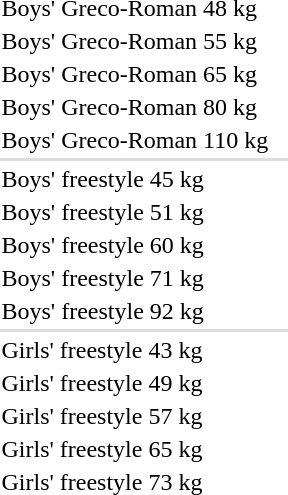<table>
<tr>
<td>Boys' Greco-Roman 48 kg</td>
<td></td>
<td></td>
<td></td>
</tr>
<tr>
<td rowspan=2>Boys' Greco-Roman 55 kg</td>
<td rowspan=2></td>
<td rowspan=2></td>
<td></td>
</tr>
<tr>
<td></td>
</tr>
<tr>
<td rowspan=2>Boys' Greco-Roman 65 kg</td>
<td rowspan=2></td>
<td rowspan=2></td>
<td></td>
</tr>
<tr>
<td></td>
</tr>
<tr>
<td>Boys' Greco-Roman 80 kg</td>
<td></td>
<td></td>
<td></td>
</tr>
<tr>
<td>Boys' Greco-Roman 110 kg</td>
<td></td>
<td></td>
<td></td>
</tr>
<tr bgcolor=#dddddd>
<td colspan=4></td>
</tr>
<tr>
<td>Boys' freestyle 45 kg</td>
<td></td>
<td></td>
<td></td>
</tr>
<tr>
<td>Boys' freestyle 51 kg</td>
<td></td>
<td></td>
<td></td>
</tr>
<tr>
<td rowspan=2>Boys' freestyle 60 kg</td>
<td rowspan=2 nowrap></td>
<td rowspan=2></td>
<td></td>
</tr>
<tr>
<td></td>
</tr>
<tr>
<td>Boys' freestyle 71 kg</td>
<td></td>
<td></td>
<td></td>
</tr>
<tr>
<td>Boys' freestyle 92 kg</td>
<td></td>
<td></td>
<td></td>
</tr>
<tr bgcolor=#dddddd>
<td colspan=4></td>
</tr>
<tr>
<td>Girls' freestyle 43 kg</td>
<td></td>
<td></td>
<td></td>
</tr>
<tr>
<td rowspan=2>Girls' freestyle 49 kg</td>
<td rowspan=2></td>
<td rowspan=2></td>
<td></td>
</tr>
<tr>
<td></td>
</tr>
<tr>
<td>Girls' freestyle 57 kg</td>
<td></td>
<td nowrap></td>
<td></td>
</tr>
<tr>
<td>Girls' freestyle 65 kg</td>
<td></td>
<td></td>
<td></td>
</tr>
<tr>
<td>Girls' freestyle 73 kg</td>
<td></td>
<td></td>
<td nowrap></td>
</tr>
</table>
